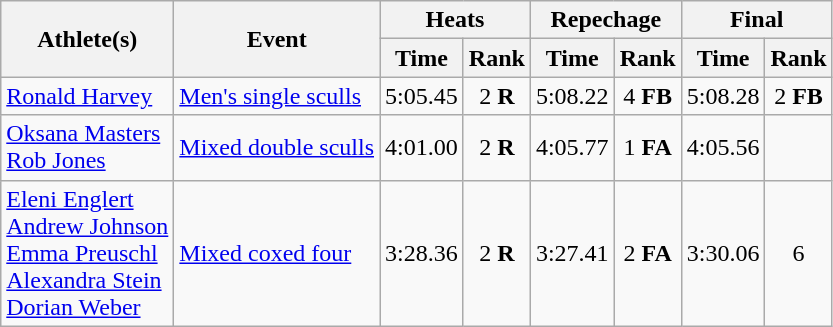<table class="wikitable">
<tr>
<th rowspan="2">Athlete(s)</th>
<th rowspan="2">Event</th>
<th colspan="2">Heats</th>
<th colspan="2">Repechage</th>
<th colspan="2">Final</th>
</tr>
<tr>
<th>Time</th>
<th>Rank</th>
<th>Time</th>
<th>Rank</th>
<th>Time</th>
<th>Rank</th>
</tr>
<tr>
<td><a href='#'>Ronald Harvey</a></td>
<td><a href='#'>Men's single sculls</a></td>
<td style="text-align:center;">5:05.45</td>
<td style="text-align:center;">2 <strong>R</strong></td>
<td style="text-align:center;">5:08.22</td>
<td style="text-align:center;">4 <strong>FB</strong></td>
<td style="text-align:center;">5:08.28</td>
<td style="text-align:center;">2 <strong>FB</strong></td>
</tr>
<tr>
<td><a href='#'>Oksana Masters</a><br><a href='#'>Rob Jones</a></td>
<td><a href='#'>Mixed double sculls</a></td>
<td style="text-align:center;">4:01.00</td>
<td style="text-align:center;">2 <strong>R</strong></td>
<td style="text-align:center;">4:05.77</td>
<td style="text-align:center;">1 <strong>FA</strong></td>
<td style="text-align:center;">4:05.56</td>
<td style="text-align:center;"></td>
</tr>
<tr>
<td><a href='#'>Eleni Englert</a><br><a href='#'>Andrew Johnson</a><br><a href='#'>Emma Preuschl</a><br><a href='#'>Alexandra Stein</a><br><a href='#'>Dorian Weber</a></td>
<td><a href='#'>Mixed coxed four</a></td>
<td style="text-align:center;">3:28.36</td>
<td style="text-align:center;">2 <strong>R</strong></td>
<td style="text-align:center;">3:27.41</td>
<td style="text-align:center;">2 <strong>FA</strong></td>
<td style="text-align:center;">3:30.06</td>
<td style="text-align:center;">6</td>
</tr>
</table>
